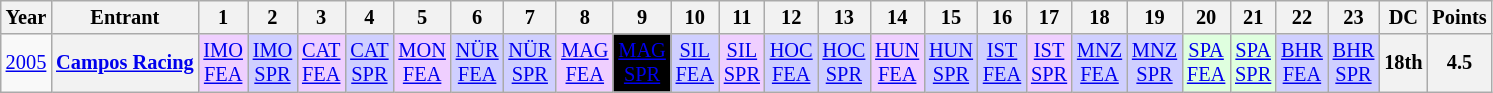<table class="wikitable" style="text-align:center; font-size:85%">
<tr>
<th>Year</th>
<th>Entrant</th>
<th>1</th>
<th>2</th>
<th>3</th>
<th>4</th>
<th>5</th>
<th>6</th>
<th>7</th>
<th>8</th>
<th>9</th>
<th>10</th>
<th>11</th>
<th>12</th>
<th>13</th>
<th>14</th>
<th>15</th>
<th>16</th>
<th>17</th>
<th>18</th>
<th>19</th>
<th>20</th>
<th>21</th>
<th>22</th>
<th>23</th>
<th>DC</th>
<th>Points</th>
</tr>
<tr>
<td><a href='#'>2005</a></td>
<th nowrap><a href='#'>Campos Racing</a></th>
<td style="background:#EFCFFF;"><a href='#'>IMO<br>FEA</a><br></td>
<td style="background:#CFCFFF;"><a href='#'>IMO<br>SPR</a><br></td>
<td style="background:#EFCFFF;"><a href='#'>CAT<br>FEA</a><br></td>
<td style="background:#CFCFFF;"><a href='#'>CAT<br>SPR</a><br></td>
<td style="background:#EFCFFF;"><a href='#'>MON<br>FEA</a><br></td>
<td style="background:#CFCFFF;"><a href='#'>NÜR<br>FEA</a><br></td>
<td style="background:#CFCFFF;"><a href='#'>NÜR<br>SPR</a><br></td>
<td style="background:#EFCFFF;"><a href='#'>MAG<br>FEA</a><br></td>
<td style="background:#000000; color:white"><a href='#'><span>MAG<br>SPR</span></a><br></td>
<td style="background:#CFCFFF;"><a href='#'>SIL<br>FEA</a><br></td>
<td style="background:#EFCFFF;"><a href='#'>SIL<br>SPR</a><br></td>
<td style="background:#CFCFFF;"><a href='#'>HOC<br>FEA</a><br></td>
<td style="background:#CFCFFF;"><a href='#'>HOC<br>SPR</a><br></td>
<td style="background:#EFCFFF;"><a href='#'>HUN<br>FEA</a><br></td>
<td style="background:#CFCFFF;"><a href='#'>HUN<br>SPR</a><br></td>
<td style="background:#CFCFFF;"><a href='#'>IST<br>FEA</a><br></td>
<td style="background:#EFCFFF;"><a href='#'>IST<br>SPR</a><br></td>
<td style="background:#CFCFFF;"><a href='#'>MNZ<br>FEA</a><br></td>
<td style="background:#CFCFFF;"><a href='#'>MNZ<br>SPR</a><br></td>
<td style="background:#DFFFDF;"><a href='#'>SPA<br>FEA</a><br></td>
<td style="background:#DFFFDF;"><a href='#'>SPA<br>SPR</a><br></td>
<td style="background:#CFCFFF;"><a href='#'>BHR<br>FEA</a><br></td>
<td style="background:#CFCFFF;"><a href='#'>BHR<br>SPR</a><br></td>
<th>18th</th>
<th>4.5</th>
</tr>
</table>
